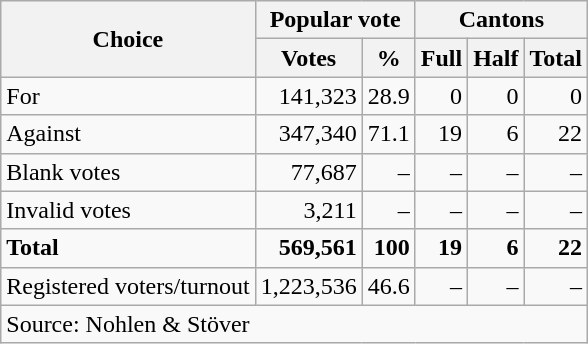<table class=wikitable style=text-align:right>
<tr>
<th rowspan=2>Choice</th>
<th colspan=2>Popular vote</th>
<th colspan=3>Cantons</th>
</tr>
<tr>
<th>Votes</th>
<th>%</th>
<th>Full</th>
<th>Half</th>
<th>Total</th>
</tr>
<tr>
<td align=left>For</td>
<td>141,323</td>
<td>28.9</td>
<td>0</td>
<td>0</td>
<td>0</td>
</tr>
<tr>
<td align=left>Against</td>
<td>347,340</td>
<td>71.1</td>
<td>19</td>
<td>6</td>
<td>22</td>
</tr>
<tr>
<td align=left>Blank votes</td>
<td>77,687</td>
<td>–</td>
<td>–</td>
<td>–</td>
<td>–</td>
</tr>
<tr>
<td align=left>Invalid votes</td>
<td>3,211</td>
<td>–</td>
<td>–</td>
<td>–</td>
<td>–</td>
</tr>
<tr>
<td align=left><strong>Total</strong></td>
<td><strong>569,561</strong></td>
<td><strong>100</strong></td>
<td><strong>19</strong></td>
<td><strong>6</strong></td>
<td><strong>22</strong></td>
</tr>
<tr>
<td align=left>Registered voters/turnout</td>
<td>1,223,536</td>
<td>46.6</td>
<td>–</td>
<td>–</td>
<td>–</td>
</tr>
<tr>
<td align=left colspan=6>Source: Nohlen & Stöver</td>
</tr>
</table>
